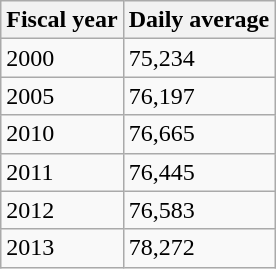<table class="wikitable">
<tr>
<th>Fiscal year</th>
<th>Daily average</th>
</tr>
<tr>
<td>2000</td>
<td>75,234</td>
</tr>
<tr>
<td>2005</td>
<td>76,197</td>
</tr>
<tr>
<td>2010</td>
<td>76,665</td>
</tr>
<tr>
<td>2011</td>
<td>76,445</td>
</tr>
<tr>
<td>2012</td>
<td>76,583</td>
</tr>
<tr>
<td>2013</td>
<td>78,272</td>
</tr>
</table>
